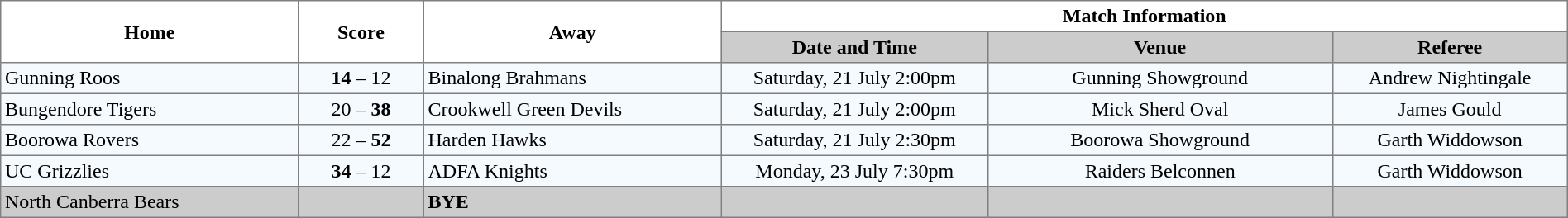<table border="1" cellpadding="3" cellspacing="0" width="100%" style="border-collapse:collapse;  text-align:center;">
<tr>
<th rowspan="2" width="19%">Home</th>
<th rowspan="2" width="8%">Score</th>
<th rowspan="2" width="19%">Away</th>
<th colspan="3">Match Information</th>
</tr>
<tr bgcolor="#CCCCCC">
<th width="17%">Date and Time</th>
<th width="22%">Venue</th>
<th width="50%">Referee</th>
</tr>
<tr style="text-align:center; background:#f5faff;">
<td align="left"> Gunning Roos</td>
<td><strong>14</strong> – 12</td>
<td align="left"> Binalong Brahmans</td>
<td>Saturday, 21 July 2:00pm</td>
<td>Gunning Showground</td>
<td>Andrew Nightingale</td>
</tr>
<tr style="text-align:center; background:#f5faff;">
<td align="left"> Bungendore Tigers</td>
<td>20 – <strong>38</strong></td>
<td align="left"> Crookwell Green Devils</td>
<td>Saturday, 21 July 2:00pm</td>
<td>Mick Sherd Oval</td>
<td>James Gould</td>
</tr>
<tr style="text-align:center; background:#f5faff;">
<td align="left"> Boorowa Rovers</td>
<td>22 – <strong>52</strong></td>
<td align="left"> Harden Hawks</td>
<td>Saturday, 21 July 2:30pm</td>
<td>Boorowa Showground</td>
<td>Garth Widdowson</td>
</tr>
<tr style="text-align:center; background:#f5faff;">
<td align="left"><strong></strong> UC Grizzlies</td>
<td><strong>34</strong> – 12</td>
<td align="left"> ADFA Knights</td>
<td>Monday, 23 July 7:30pm</td>
<td>Raiders Belconnen</td>
<td>Garth Widdowson</td>
</tr>
<tr style="text-align:center; background:#CCCCCC;">
<td align="left"> North Canberra Bears</td>
<td></td>
<td align="left"><strong>BYE</strong></td>
<td></td>
<td></td>
<td></td>
</tr>
</table>
